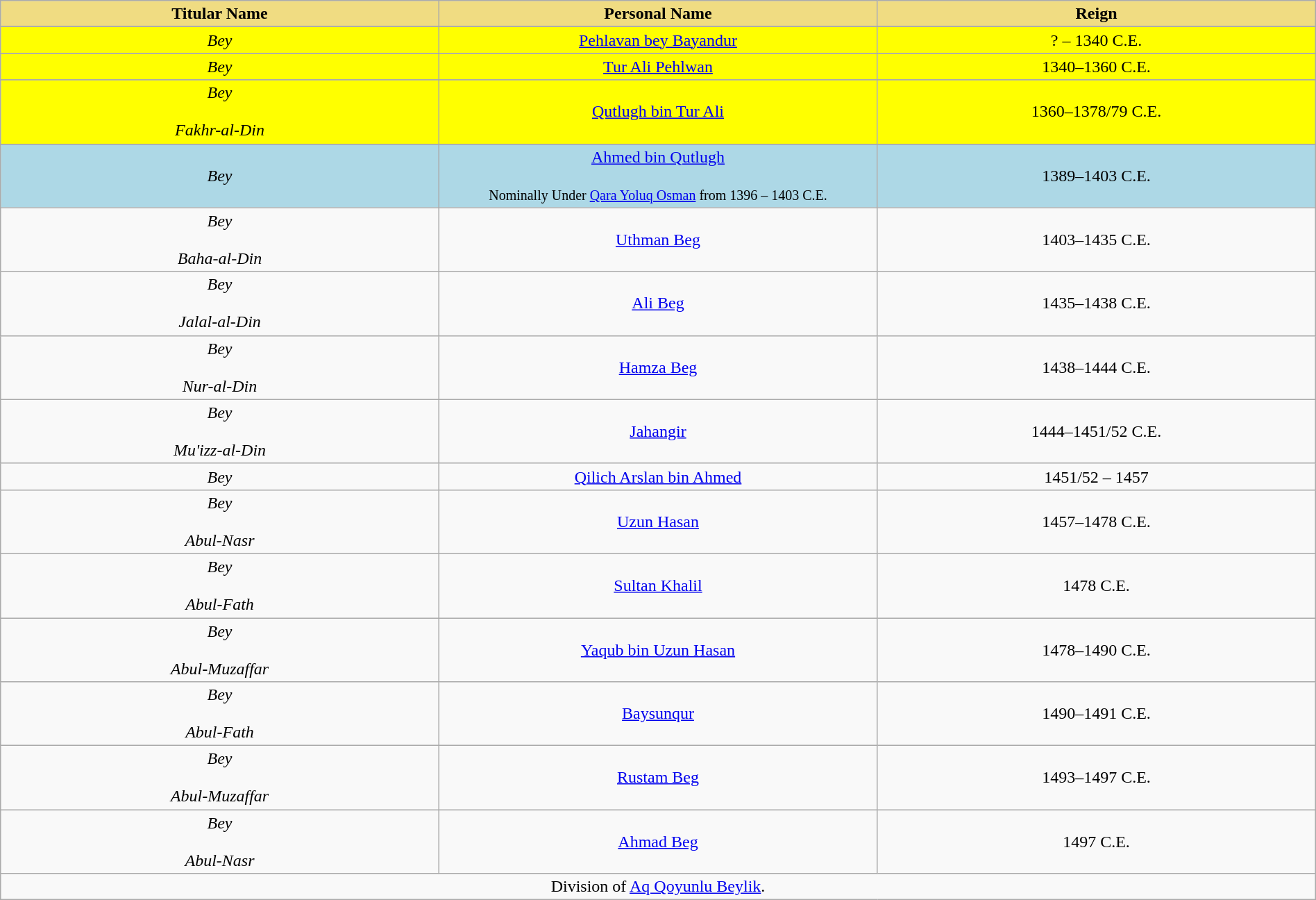<table width=100% class="wikitable">
<tr>
<th style="background-color:#F0DC82" width=9%>Titular Name</th>
<th style="background-color:#F0DC82" width=9%>Personal Name</th>
<th style="background-color:#F0DC82" width=9%>Reign</th>
</tr>
<tr>
</tr>
<tr style="background:yellow">
<td align="center"><em>Bey</em>  <br> <small></small></td>
<td align="center"><a href='#'>Pehlavan bey Bayandur</a></td>
<td align="center">? – 1340 C.E.</td>
</tr>
<tr>
</tr>
<tr style="background:yellow">
<td align="center"><em>Bey</em>  <br> <small></small></td>
<td align="center"><a href='#'>Tur Ali Pehlwan</a> <br> <small> </small></td>
<td align="center">1340–1360 C.E.</td>
</tr>
<tr>
</tr>
<tr style="background:yellow">
<td align="center"><em>Bey</em>  <br> <small></small> <br><em>Fakhr-al-Din</em> <br> <small></small></td>
<td align="center"><a href='#'>Qutlugh bin Tur Ali</a><br> <small> </small></td>
<td align="center">1360–1378/79 C.E.</td>
</tr>
<tr>
</tr>
<tr style="background:lightblue">
<td align="center"><em>Bey</em>  <br> <small></small></td>
<td align="center"><a href='#'>Ahmed bin Qutlugh</a><br> <small> </small><br><small>Nominally Under <a href='#'>Qara Yoluq Osman</a> from 1396 – 1403 C.E.</small></td>
<td align="center">1389–1403 C.E.</td>
</tr>
<tr>
<td align="center"><em>Bey</em> <br> <small></small><br><em>Baha-al-Din</em> <br> <small></small></td>
<td align="center"><a href='#'>Uthman Beg</a> <br> <small> </small></td>
<td align="center">1403–1435 C.E.</td>
</tr>
<tr>
<td align="center"><em>Bey</em> <br> <small></small><br><em>Jalal-al-Din</em> <br> <small></small></td>
<td align="center"><a href='#'>Ali Beg</a><br> <small></small></td>
<td align="center">1435–1438 C.E.</td>
</tr>
<tr>
<td align="center"><em>Bey</em> <br> <small></small><br><em>Nur-al-Din</em> <br> <small></small></td>
<td align="center"><a href='#'>Hamza Beg</a><br> <small></small></td>
<td align="center">1438–1444 C.E.</td>
</tr>
<tr>
<td align="center"><em>Bey</em> <br> <small></small><br><em>Mu'izz-al-Din</em> <br> <small></small></td>
<td align="center"><a href='#'>Jahangir</a><br> <small></small></td>
<td align="center">1444–1451/52 C.E.</td>
</tr>
<tr>
<td align="center"><em>Bey</em> <br> <small></small></td>
<td align="center"><a href='#'>Qilich Arslan bin Ahmed</a><br> <small></small></td>
<td align="center">1451/52 – 1457</td>
</tr>
<tr>
<td align="center"><em>Bey</em> <br> <small></small><br><em>Abul-Nasr</em> <br> <small></small></td>
<td align="center"><a href='#'>Uzun Hasan</a><br> <small></small></td>
<td align="center">1457–1478 C.E.</td>
</tr>
<tr>
<td align="center"><em>Bey</em> <br> <small></small><br><em>Abul-Fath</em> <br> <small></small></td>
<td align="center"><a href='#'>Sultan Khalil</a><br> <small></small></td>
<td align="center">1478 C.E.</td>
</tr>
<tr>
<td align="center"><em>Bey</em> <br> <small></small><br><em>Abul-Muzaffar</em> <br> <small></small></td>
<td align="center"><a href='#'>Yaqub bin Uzun Hasan</a><br> <small></small></td>
<td align="center">1478–1490 C.E.</td>
</tr>
<tr>
<td align="center"><em>Bey</em> <br> <small></small><br><em>Abul-Fath</em> <br> <small></small></td>
<td align="center"><a href='#'>Baysunqur</a><br> <small></small></td>
<td align="center">1490–1491 C.E.</td>
</tr>
<tr>
<td align="center"><em>Bey</em> <br> <small></small><br><em>Abul-Muzaffar</em> <br> <small></small></td>
<td align="center"><a href='#'>Rustam Beg</a><br> <small></small></td>
<td align="center">1493–1497 C.E.</td>
</tr>
<tr>
<td align="center"><em>Bey</em> <br> <small></small><br><em>Abul-Nasr</em> <br> <small></small></td>
<td align="center"><a href='#'>Ahmad Beg</a><br> <small></small></td>
<td align="center">1497 C.E.</td>
</tr>
<tr>
<td colspan=4 align="middle">Division of <a href='#'>Aq Qoyunlu Beylik</a>.</td>
</tr>
</table>
